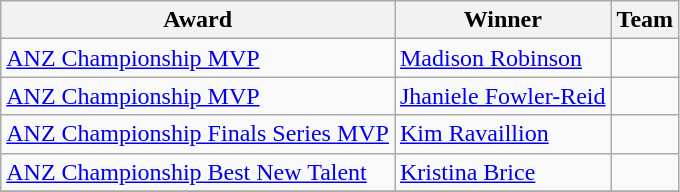<table class="wikitable collapsible">
<tr>
<th>Award</th>
<th>Winner</th>
<th>Team</th>
</tr>
<tr>
<td><a href='#'>ANZ Championship MVP</a></td>
<td> <a href='#'>Madison Robinson</a> <em></em> </td>
<td></td>
</tr>
<tr>
<td><a href='#'>ANZ Championship MVP</a></td>
<td> <a href='#'>Jhaniele Fowler-Reid</a> <em></em> </td>
<td></td>
</tr>
<tr>
<td><a href='#'>ANZ Championship Finals Series MVP</a></td>
<td> <a href='#'>Kim Ravaillion</a></td>
<td></td>
</tr>
<tr>
<td><a href='#'>ANZ Championship Best New Talent</a></td>
<td> <a href='#'>Kristina Brice</a></td>
<td></td>
</tr>
<tr>
</tr>
</table>
